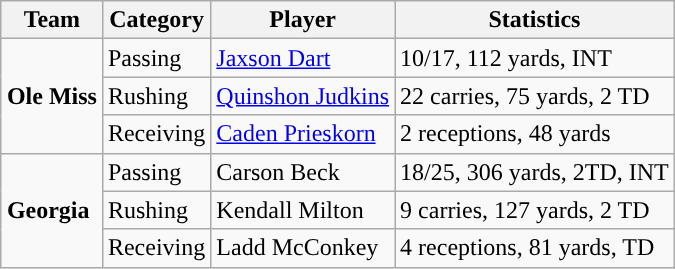<table class="wikitable" style="float: right;">
<tr>
<th>Team</th>
<th>Category</th>
<th>Player</th>
<th>Statistics</th>
</tr>
<tr>
<td rowspan=3><strong>Ole Miss</strong></td>
<td>Passing</td>
<td><a href='#'>Jaxson Dart</a></td>
<td>10/17, 112 yards, INT</td>
</tr>
<tr>
<td>Rushing</td>
<td><a href='#'>Quinshon Judkins</a></td>
<td>22 carries, 75 yards, 2 TD</td>
</tr>
<tr>
<td>Receiving</td>
<td><a href='#'>Caden Prieskorn</a></td>
<td>2 receptions, 48 yards</td>
</tr>
<tr>
<td rowspan=3><strong>Georgia</strong></td>
<td>Passing</td>
<td>Carson Beck</td>
<td>18/25, 306 yards, 2TD, INT</td>
</tr>
<tr>
<td>Rushing</td>
<td>Kendall Milton</td>
<td>9 carries, 127 yards, 2 TD</td>
</tr>
<tr>
<td>Receiving</td>
<td>Ladd McConkey</td>
<td>4 receptions, 81 yards, TD</td>
</tr>
</table>
